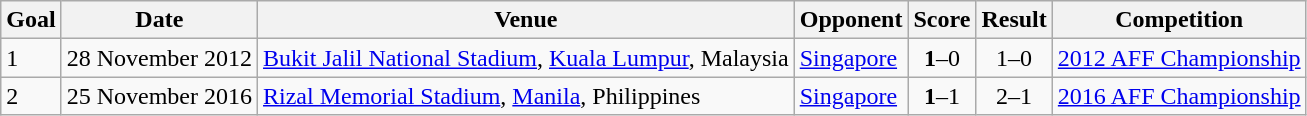<table class="wikitable">
<tr>
<th>Goal</th>
<th>Date</th>
<th>Venue</th>
<th>Opponent</th>
<th>Score</th>
<th>Result</th>
<th>Competition</th>
</tr>
<tr>
<td>1</td>
<td>28 November 2012</td>
<td><a href='#'>Bukit Jalil National Stadium</a>, <a href='#'>Kuala Lumpur</a>, Malaysia</td>
<td> <a href='#'>Singapore</a></td>
<td align=center><strong>1</strong>–0</td>
<td align=center>1–0</td>
<td><a href='#'>2012 AFF Championship</a></td>
</tr>
<tr>
<td>2</td>
<td>25 November 2016</td>
<td><a href='#'>Rizal Memorial Stadium</a>, <a href='#'>Manila</a>, Philippines</td>
<td> <a href='#'>Singapore</a></td>
<td align=center><strong>1</strong>–1</td>
<td align=center>2–1</td>
<td><a href='#'>2016 AFF Championship</a></td>
</tr>
</table>
